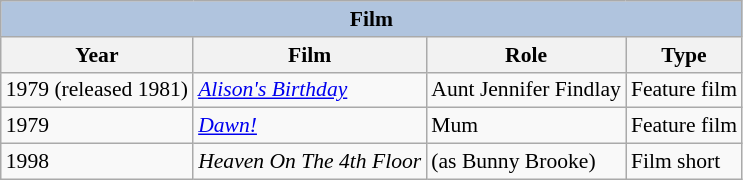<table class="wikitable" style="font-size: 90%;">
<tr>
<th colspan="4" style="background: LightSteelBlue;">Film</th>
</tr>
<tr>
<th>Year</th>
<th>Film</th>
<th>Role</th>
<th>Type</th>
</tr>
<tr>
<td>1979 (released 1981)</td>
<td><em><a href='#'>Alison's Birthday</a></em></td>
<td>Aunt Jennifer Findlay</td>
<td>Feature film</td>
</tr>
<tr>
<td>1979</td>
<td><em><a href='#'>Dawn!</a></em></td>
<td>Mum</td>
<td>Feature film</td>
</tr>
<tr>
<td>1998</td>
<td><em>Heaven On The 4th Floor</em></td>
<td>(as Bunny Brooke)</td>
<td>Film short</td>
</tr>
</table>
